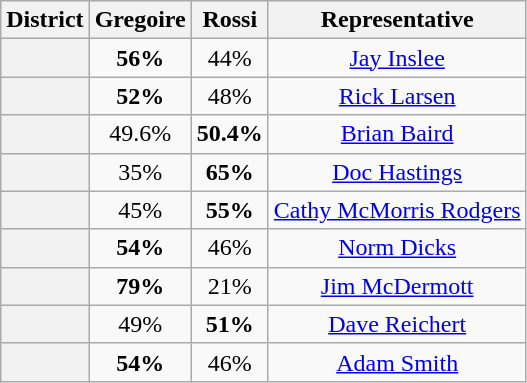<table class=wikitable>
<tr>
<th>District</th>
<th>Gregoire</th>
<th>Rossi</th>
<th>Representative</th>
</tr>
<tr align=center>
<th></th>
<td><strong>56%</strong></td>
<td>44%</td>
<td><a href='#'>Jay Inslee</a></td>
</tr>
<tr align=center>
<th></th>
<td><strong>52%</strong></td>
<td>48%</td>
<td><a href='#'>Rick Larsen</a></td>
</tr>
<tr align=center>
<th></th>
<td>49.6%</td>
<td><strong>50.4%</strong></td>
<td><a href='#'>Brian Baird</a></td>
</tr>
<tr align=center>
<th></th>
<td>35%</td>
<td><strong>65%</strong></td>
<td><a href='#'>Doc Hastings</a></td>
</tr>
<tr align=center>
<th></th>
<td>45%</td>
<td><strong>55%</strong></td>
<td><a href='#'>Cathy McMorris Rodgers</a></td>
</tr>
<tr align=center>
<th></th>
<td><strong>54%</strong></td>
<td>46%</td>
<td><a href='#'>Norm Dicks</a></td>
</tr>
<tr align=center>
<th></th>
<td><strong>79%</strong></td>
<td>21%</td>
<td><a href='#'>Jim McDermott</a></td>
</tr>
<tr align=center>
<th></th>
<td>49%</td>
<td><strong>51%</strong></td>
<td><a href='#'>Dave Reichert</a></td>
</tr>
<tr align=center>
<th></th>
<td><strong>54%</strong></td>
<td>46%</td>
<td><a href='#'>Adam Smith</a></td>
</tr>
</table>
